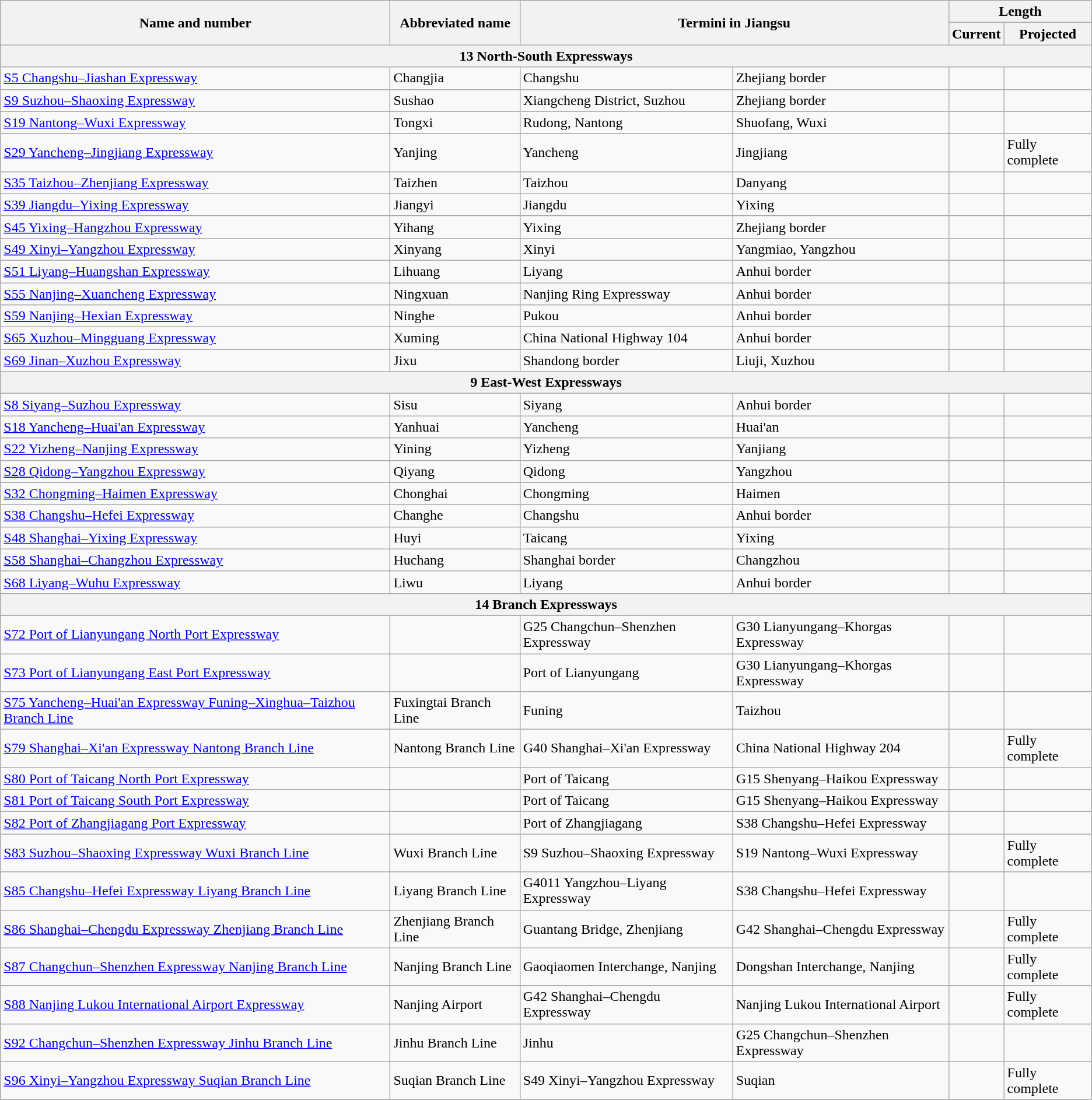<table class="wikitable">
<tr>
<th rowspan="2">Name and number</th>
<th rowspan="2">Abbreviated name</th>
<th rowspan="2" colspan="2">Termini in Jiangsu</th>
<th colspan="2">Length</th>
</tr>
<tr>
<th>Current</th>
<th>Projected</th>
</tr>
<tr>
<th colspan="6">13 North-South Expressways</th>
</tr>
<tr>
<td> <a href='#'>S5 Changshu–Jiashan Expressway</a></td>
<td>Changjia</td>
<td>Changshu</td>
<td>Zhejiang border</td>
<td></td>
<td></td>
</tr>
<tr>
<td> <a href='#'>S9 Suzhou–Shaoxing Expressway</a></td>
<td>Sushao</td>
<td>Xiangcheng District, Suzhou</td>
<td>Zhejiang border</td>
<td></td>
<td></td>
</tr>
<tr>
<td> <a href='#'>S19 Nantong–Wuxi Expressway</a></td>
<td>Tongxi</td>
<td>Rudong, Nantong</td>
<td>Shuofang, Wuxi</td>
<td></td>
<td></td>
</tr>
<tr>
<td> <a href='#'>S29 Yancheng–Jingjiang Expressway</a></td>
<td>Yanjing</td>
<td>Yancheng</td>
<td>Jingjiang</td>
<td></td>
<td>Fully complete</td>
</tr>
<tr>
<td> <a href='#'>S35 Taizhou–Zhenjiang Expressway</a></td>
<td>Taizhen</td>
<td>Taizhou</td>
<td>Danyang</td>
<td></td>
<td></td>
</tr>
<tr>
<td> <a href='#'>S39 Jiangdu–Yixing Expressway</a></td>
<td>Jiangyi</td>
<td>Jiangdu</td>
<td>Yixing</td>
<td></td>
<td></td>
</tr>
<tr>
<td> <a href='#'>S45 Yixing–Hangzhou Expressway</a></td>
<td>Yihang</td>
<td>Yixing</td>
<td>Zhejiang border</td>
<td></td>
<td></td>
</tr>
<tr>
<td> <a href='#'>S49 Xinyi–Yangzhou Expressway</a></td>
<td>Xinyang</td>
<td>Xinyi</td>
<td>Yangmiao, Yangzhou</td>
<td></td>
<td></td>
</tr>
<tr>
<td> <a href='#'>S51 Liyang–Huangshan Expressway</a></td>
<td>Lihuang</td>
<td>Liyang</td>
<td>Anhui border</td>
<td></td>
<td></td>
</tr>
<tr>
<td> <a href='#'>S55 Nanjing–Xuancheng Expressway</a></td>
<td>Ningxuan</td>
<td>Nanjing Ring Expressway</td>
<td>Anhui border</td>
<td></td>
<td></td>
</tr>
<tr>
<td> <a href='#'>S59 Nanjing–Hexian Expressway</a></td>
<td>Ninghe</td>
<td>Pukou</td>
<td>Anhui border</td>
<td></td>
<td></td>
</tr>
<tr>
<td> <a href='#'>S65 Xuzhou–Mingguang Expressway</a></td>
<td>Xuming</td>
<td>China National Highway 104</td>
<td>Anhui border</td>
<td></td>
<td></td>
</tr>
<tr>
<td> <a href='#'>S69 Jinan–Xuzhou Expressway</a></td>
<td>Jixu</td>
<td>Shandong border</td>
<td>Liuji, Xuzhou</td>
<td></td>
<td></td>
</tr>
<tr>
<th colspan="6">9 East-West Expressways</th>
</tr>
<tr>
<td> <a href='#'>S8 Siyang–Suzhou Expressway</a></td>
<td>Sisu</td>
<td>Siyang</td>
<td>Anhui border</td>
<td></td>
<td></td>
</tr>
<tr>
<td> <a href='#'>S18 Yancheng–Huai'an Expressway</a></td>
<td>Yanhuai</td>
<td>Yancheng</td>
<td>Huai'an</td>
<td></td>
<td></td>
</tr>
<tr>
<td> <a href='#'>S22 Yizheng–Nanjing Expressway</a></td>
<td>Yining</td>
<td>Yizheng</td>
<td>Yanjiang</td>
<td></td>
<td></td>
</tr>
<tr>
<td> <a href='#'>S28 Qidong–Yangzhou Expressway</a></td>
<td>Qiyang</td>
<td>Qidong</td>
<td>Yangzhou</td>
<td></td>
<td></td>
</tr>
<tr>
<td> <a href='#'>S32 Chongming–Haimen Expressway</a></td>
<td>Chonghai</td>
<td>Chongming</td>
<td>Haimen</td>
<td></td>
<td></td>
</tr>
<tr>
<td> <a href='#'>S38 Changshu–Hefei Expressway</a></td>
<td>Changhe</td>
<td>Changshu</td>
<td>Anhui border</td>
<td></td>
<td></td>
</tr>
<tr>
<td> <a href='#'>S48 Shanghai–Yixing Expressway</a></td>
<td>Huyi</td>
<td>Taicang</td>
<td>Yixing</td>
<td></td>
<td></td>
</tr>
<tr>
<td> <a href='#'>S58 Shanghai–Changzhou Expressway</a></td>
<td>Huchang</td>
<td>Shanghai border</td>
<td>Changzhou</td>
<td></td>
<td></td>
</tr>
<tr>
<td> <a href='#'>S68 Liyang–Wuhu Expressway</a></td>
<td>Liwu</td>
<td>Liyang</td>
<td>Anhui border</td>
<td></td>
<td></td>
</tr>
<tr>
<th colspan="6">14 Branch Expressways</th>
</tr>
<tr>
<td> <a href='#'>S72 Port of Lianyungang North Port Expressway</a></td>
<td></td>
<td>G25 Changchun–Shenzhen Expressway</td>
<td>G30 Lianyungang–Khorgas Expressway</td>
<td></td>
<td></td>
</tr>
<tr>
<td> <a href='#'>S73 Port of Lianyungang East Port Expressway</a></td>
<td></td>
<td>Port of Lianyungang</td>
<td>G30 Lianyungang–Khorgas Expressway</td>
<td></td>
<td></td>
</tr>
<tr>
<td> <a href='#'>S75 Yancheng–Huai'an Expressway Funing–Xinghua–Taizhou Branch Line</a></td>
<td>Fuxingtai Branch Line</td>
<td>Funing</td>
<td>Taizhou</td>
<td></td>
<td></td>
</tr>
<tr>
<td> <a href='#'>S79 Shanghai–Xi'an Expressway Nantong Branch Line</a></td>
<td>Nantong Branch Line</td>
<td>G40 Shanghai–Xi'an Expressway</td>
<td>China National Highway 204</td>
<td></td>
<td>Fully complete</td>
</tr>
<tr>
<td> <a href='#'>S80 Port of Taicang North Port Expressway</a></td>
<td></td>
<td>Port of Taicang</td>
<td>G15 Shenyang–Haikou Expressway</td>
<td></td>
<td></td>
</tr>
<tr>
<td> <a href='#'>S81 Port of Taicang South Port Expressway</a></td>
<td></td>
<td>Port of Taicang</td>
<td>G15 Shenyang–Haikou Expressway</td>
<td></td>
<td></td>
</tr>
<tr>
<td> <a href='#'>S82 Port of Zhangjiagang Port Expressway</a></td>
<td></td>
<td>Port of Zhangjiagang</td>
<td>S38 Changshu–Hefei Expressway</td>
<td></td>
<td></td>
</tr>
<tr>
<td> <a href='#'>S83 Suzhou–Shaoxing Expressway Wuxi Branch Line</a></td>
<td>Wuxi Branch Line</td>
<td>S9 Suzhou–Shaoxing Expressway</td>
<td>S19 Nantong–Wuxi Expressway</td>
<td></td>
<td>Fully complete</td>
</tr>
<tr>
<td> <a href='#'>S85 Changshu–Hefei Expressway Liyang Branch Line</a></td>
<td>Liyang Branch Line</td>
<td>G4011 Yangzhou–Liyang Expressway</td>
<td>S38 Changshu–Hefei Expressway</td>
<td></td>
<td></td>
</tr>
<tr>
<td> <a href='#'>S86 Shanghai–Chengdu Expressway Zhenjiang Branch Line</a></td>
<td>Zhenjiang Branch Line</td>
<td>Guantang Bridge, Zhenjiang</td>
<td>G42 Shanghai–Chengdu Expressway</td>
<td></td>
<td>Fully complete</td>
</tr>
<tr>
<td> <a href='#'>S87 Changchun–Shenzhen Expressway Nanjing Branch Line</a></td>
<td>Nanjing Branch Line</td>
<td>Gaoqiaomen Interchange, Nanjing</td>
<td>Dongshan Interchange, Nanjing</td>
<td></td>
<td>Fully complete</td>
</tr>
<tr>
<td> <a href='#'>S88 Nanjing Lukou International Airport Expressway</a></td>
<td>Nanjing Airport</td>
<td>G42 Shanghai–Chengdu Expressway</td>
<td>Nanjing Lukou International Airport</td>
<td></td>
<td>Fully complete</td>
</tr>
<tr>
<td> <a href='#'>S92 Changchun–Shenzhen Expressway Jinhu Branch Line</a></td>
<td>Jinhu Branch Line</td>
<td>Jinhu</td>
<td>G25 Changchun–Shenzhen Expressway</td>
<td></td>
<td></td>
</tr>
<tr>
<td> <a href='#'>S96 Xinyi–Yangzhou Expressway Suqian Branch Line</a></td>
<td>Suqian Branch Line</td>
<td>S49 Xinyi–Yangzhou Expressway</td>
<td>Suqian</td>
<td></td>
<td>Fully complete</td>
</tr>
<tr>
</tr>
</table>
